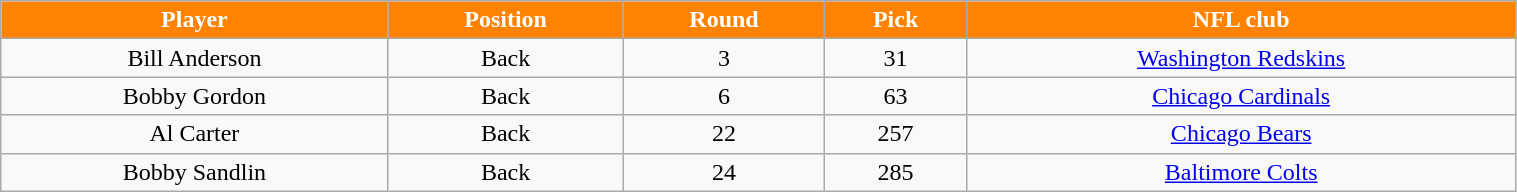<table class="wikitable" width="80%">
<tr align="center"  style="background:#FF8200;color:#FFFFFF;">
<td><strong>Player</strong></td>
<td><strong>Position</strong></td>
<td><strong>Round</strong></td>
<td><strong>Pick</strong></td>
<td><strong>NFL club</strong></td>
</tr>
<tr align="center" bgcolor="">
<td>Bill Anderson</td>
<td>Back</td>
<td>3</td>
<td>31</td>
<td><a href='#'>Washington Redskins</a></td>
</tr>
<tr align="center" bgcolor="">
<td>Bobby Gordon</td>
<td>Back</td>
<td>6</td>
<td>63</td>
<td><a href='#'>Chicago Cardinals</a></td>
</tr>
<tr align="center" bgcolor="">
<td>Al Carter</td>
<td>Back</td>
<td>22</td>
<td>257</td>
<td><a href='#'>Chicago Bears</a></td>
</tr>
<tr align="center" bgcolor="">
<td>Bobby Sandlin</td>
<td>Back</td>
<td>24</td>
<td>285</td>
<td><a href='#'>Baltimore Colts</a></td>
</tr>
</table>
